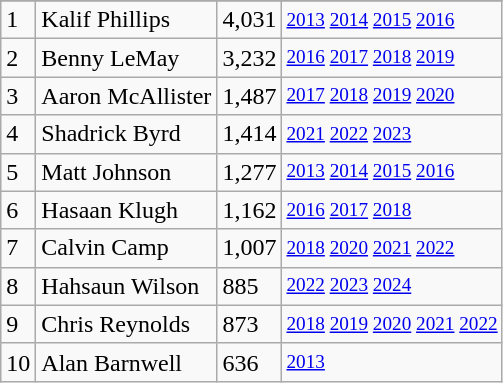<table class="wikitable">
<tr>
</tr>
<tr>
<td>1</td>
<td>Kalif Phillips</td>
<td>4,031</td>
<td style="font-size:80%;"><a href='#'>2013</a> <a href='#'>2014</a> <a href='#'>2015</a> <a href='#'>2016</a></td>
</tr>
<tr>
<td>2</td>
<td>Benny LeMay</td>
<td>3,232</td>
<td style="font-size:80%;"><a href='#'>2016</a> <a href='#'>2017</a> <a href='#'>2018</a> <a href='#'>2019</a></td>
</tr>
<tr>
<td>3</td>
<td>Aaron McAllister</td>
<td>1,487</td>
<td style="font-size:80%;"><a href='#'>2017</a> <a href='#'>2018</a> <a href='#'>2019</a> <a href='#'>2020</a></td>
</tr>
<tr>
<td>4</td>
<td>Shadrick Byrd</td>
<td>1,414</td>
<td style="font-size:80%;"><a href='#'>2021</a> <a href='#'>2022</a> <a href='#'>2023</a></td>
</tr>
<tr>
<td>5</td>
<td>Matt Johnson</td>
<td>1,277</td>
<td style="font-size:80%;"><a href='#'>2013</a> <a href='#'>2014</a> <a href='#'>2015</a> <a href='#'>2016</a></td>
</tr>
<tr>
<td>6</td>
<td>Hasaan Klugh</td>
<td>1,162</td>
<td style="font-size:80%;"><a href='#'>2016</a> <a href='#'>2017</a> <a href='#'>2018</a></td>
</tr>
<tr>
<td>7</td>
<td>Calvin Camp</td>
<td>1,007</td>
<td style="font-size:80%;"><a href='#'>2018</a> <a href='#'>2020</a> <a href='#'>2021</a> <a href='#'>2022</a></td>
</tr>
<tr>
<td>8</td>
<td>Hahsaun Wilson</td>
<td>885</td>
<td style="font-size:80%;"><a href='#'>2022</a> <a href='#'>2023</a> <a href='#'>2024</a></td>
</tr>
<tr>
<td>9</td>
<td>Chris Reynolds</td>
<td>873</td>
<td style="font-size:80%;"><a href='#'>2018</a> <a href='#'>2019</a> <a href='#'>2020</a> <a href='#'>2021</a> <a href='#'>2022</a></td>
</tr>
<tr>
<td>10</td>
<td>Alan Barnwell</td>
<td>636</td>
<td style="font-size:80%;"><a href='#'>2013</a></td>
</tr>
</table>
